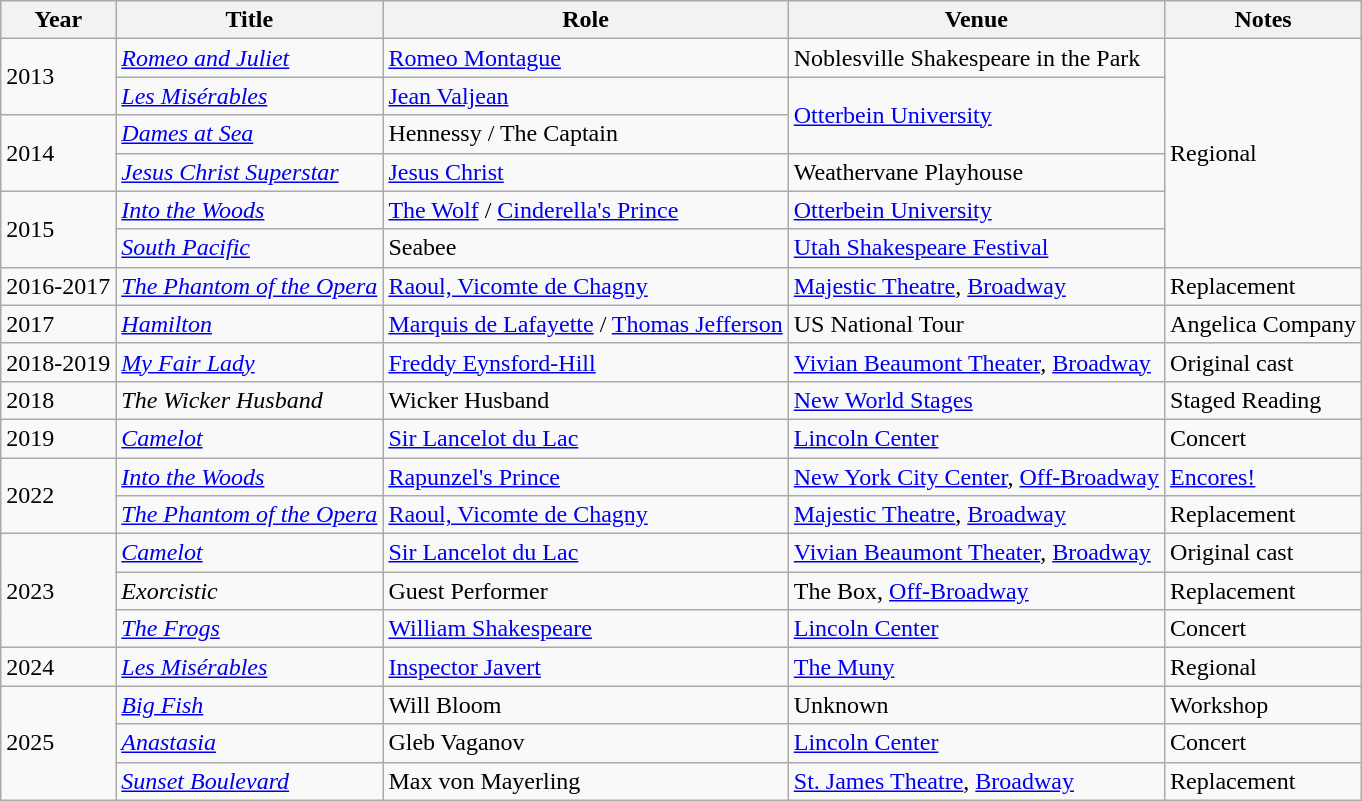<table class="wikitable">
<tr>
<th>Year</th>
<th>Title</th>
<th>Role</th>
<th>Venue</th>
<th>Notes</th>
</tr>
<tr>
<td rowspan=2>2013</td>
<td><em><a href='#'>Romeo and Juliet</a></em></td>
<td><a href='#'>Romeo Montague</a></td>
<td>Noblesville Shakespeare in the Park</td>
<td rowspan=6>Regional</td>
</tr>
<tr>
<td><em><a href='#'>Les Misérables</a></em></td>
<td><a href='#'>Jean Valjean</a></td>
<td rowspan=2><a href='#'>Otterbein University</a></td>
</tr>
<tr>
<td rowspan=2>2014</td>
<td><em><a href='#'>Dames at Sea</a></em></td>
<td>Hennessy / The Captain</td>
</tr>
<tr>
<td><em><a href='#'>Jesus Christ Superstar</a></em></td>
<td><a href='#'>Jesus Christ</a></td>
<td>Weathervane Playhouse</td>
</tr>
<tr>
<td rowspan=2>2015</td>
<td><em><a href='#'>Into the Woods</a></em></td>
<td><a href='#'>The Wolf</a> / <a href='#'>Cinderella's Prince</a></td>
<td><a href='#'>Otterbein University</a></td>
</tr>
<tr>
<td><em><a href='#'>South Pacific</a></em></td>
<td>Seabee</td>
<td><a href='#'>Utah Shakespeare Festival</a></td>
</tr>
<tr>
<td>2016-2017</td>
<td><em><a href='#'>The Phantom of the Opera</a></em></td>
<td><a href='#'>Raoul, Vicomte de Chagny</a></td>
<td><a href='#'>Majestic Theatre</a>, <a href='#'>Broadway</a></td>
<td>Replacement</td>
</tr>
<tr>
<td>2017</td>
<td><a href='#'><em>Hamilton</em></a></td>
<td><a href='#'>Marquis de Lafayette</a> / <a href='#'>Thomas Jefferson</a></td>
<td>US National Tour</td>
<td>Angelica Company</td>
</tr>
<tr>
<td>2018-2019</td>
<td><em><a href='#'>My Fair Lady</a></em></td>
<td><a href='#'>Freddy Eynsford-Hill</a></td>
<td><a href='#'>Vivian Beaumont Theater</a>, <a href='#'>Broadway</a></td>
<td>Original cast</td>
</tr>
<tr>
<td>2018</td>
<td><em>The Wicker Husband</em></td>
<td>Wicker Husband</td>
<td><a href='#'>New World Stages</a></td>
<td>Staged Reading</td>
</tr>
<tr>
<td>2019</td>
<td><em><a href='#'>Camelot</a></em></td>
<td><a href='#'>Sir Lancelot du Lac</a></td>
<td><a href='#'>Lincoln Center</a></td>
<td>Concert</td>
</tr>
<tr>
<td rowspan="2">2022</td>
<td><em><a href='#'>Into the Woods</a></em></td>
<td><a href='#'>Rapunzel's Prince</a></td>
<td><a href='#'>New York City Center</a>, <a href='#'>Off-Broadway</a></td>
<td><a href='#'>Encores!</a></td>
</tr>
<tr>
<td><em><a href='#'>The Phantom of the Opera</a></em></td>
<td><a href='#'>Raoul, Vicomte de Chagny</a></td>
<td><a href='#'>Majestic Theatre</a>, <a href='#'>Broadway</a></td>
<td>Replacement</td>
</tr>
<tr>
<td rowspan="3">2023</td>
<td><em><a href='#'>Camelot</a></em></td>
<td><a href='#'>Sir Lancelot du Lac</a></td>
<td><a href='#'>Vivian Beaumont Theater</a>, <a href='#'>Broadway</a></td>
<td>Original cast</td>
</tr>
<tr>
<td><em>Exorcistic</em></td>
<td>Guest Performer</td>
<td>The Box, <a href='#'>Off-Broadway</a></td>
<td>Replacement</td>
</tr>
<tr>
<td><em><a href='#'>The Frogs</a></em></td>
<td><a href='#'>William Shakespeare</a></td>
<td><a href='#'>Lincoln Center</a></td>
<td>Concert</td>
</tr>
<tr>
<td>2024</td>
<td><em><a href='#'>Les Misérables</a></em></td>
<td><a href='#'>Inspector Javert</a></td>
<td><a href='#'>The Muny</a></td>
<td>Regional</td>
</tr>
<tr>
<td rowspan=3>2025</td>
<td><em><a href='#'>Big Fish</a></em></td>
<td>Will Bloom</td>
<td>Unknown</td>
<td>Workshop</td>
</tr>
<tr>
<td><em><a href='#'>Anastasia</a></em></td>
<td>Gleb Vaganov</td>
<td><a href='#'>Lincoln Center</a></td>
<td>Concert</td>
</tr>
<tr>
<td><em><a href='#'>Sunset Boulevard</a></em></td>
<td>Max von Mayerling</td>
<td><a href='#'>St. James Theatre</a>, <a href='#'>Broadway</a></td>
<td>Replacement</td>
</tr>
</table>
